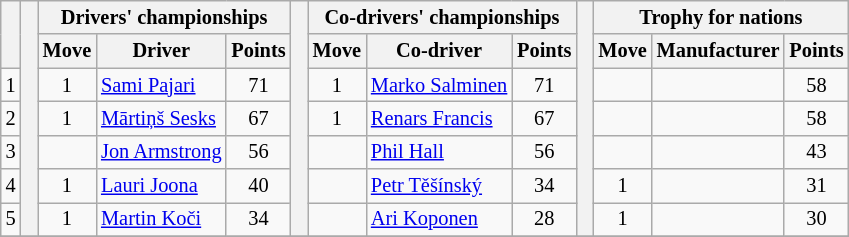<table class="wikitable" style="font-size:85%;">
<tr>
<th rowspan="2"></th>
<th rowspan="7" style="width:5px;"></th>
<th colspan="3">Drivers' championships</th>
<th rowspan="7" style="width:5px;"></th>
<th colspan="3" nowrap>Co-drivers' championships</th>
<th rowspan="7" style="width:5px;"></th>
<th colspan="3" nowrap>Trophy for nations</th>
</tr>
<tr>
<th>Move</th>
<th>Driver</th>
<th>Points</th>
<th>Move</th>
<th>Co-driver</th>
<th>Points</th>
<th>Move</th>
<th>Manufacturer</th>
<th>Points</th>
</tr>
<tr>
<td align="center">1</td>
<td align="center"> 1</td>
<td><a href='#'>Sami Pajari</a></td>
<td align="center">71</td>
<td align="center"> 1</td>
<td><a href='#'>Marko Salminen</a></td>
<td align="center">71</td>
<td align="center"></td>
<td></td>
<td align="center">58</td>
</tr>
<tr>
<td align="center">2</td>
<td align="center"> 1</td>
<td><a href='#'>Mārtiņš Sesks</a></td>
<td align="center">67</td>
<td align="center"> 1</td>
<td><a href='#'>Renars Francis</a></td>
<td align="center">67</td>
<td align="center"></td>
<td></td>
<td align="center">58</td>
</tr>
<tr>
<td align="center">3</td>
<td align="center"></td>
<td><a href='#'>Jon Armstrong</a></td>
<td align="center">56</td>
<td align="center"></td>
<td><a href='#'>Phil Hall</a></td>
<td align="center">56</td>
<td align="center"></td>
<td></td>
<td align="center">43</td>
</tr>
<tr>
<td align="center">4</td>
<td align="center"> 1</td>
<td><a href='#'>Lauri Joona</a></td>
<td align="center">40</td>
<td align="center"></td>
<td><a href='#'>Petr Těšínský</a></td>
<td align="center">34</td>
<td align="center"> 1</td>
<td></td>
<td align="center">31</td>
</tr>
<tr>
<td align="center">5</td>
<td align="center"> 1</td>
<td><a href='#'>Martin Koči</a></td>
<td align="center">34</td>
<td align="center"></td>
<td><a href='#'>Ari Koponen</a></td>
<td align="center">28</td>
<td align="center"> 1</td>
<td></td>
<td align="center">30</td>
</tr>
<tr>
</tr>
</table>
